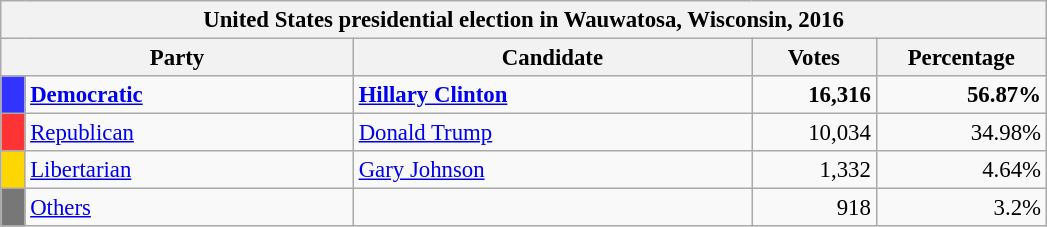<table class="wikitable" style="font-size:95%;">
<tr>
<th colspan="7">United States presidential election in Wauwatosa, Wisconsin, 2016</th>
</tr>
<tr>
<th colspan="2" style="width: 15em">Party</th>
<th style="width: 17em">Candidate</th>
<th style="width: 5em">Votes</th>
<th style="width: 7em">Percentage</th>
</tr>
<tr>
<th style="background:#33f; width:3px;"></th>
<td style="width: 130px"><strong><a href='#'>Democratic</a></strong></td>
<td><strong><a href='#'>Hillary Clinton</a></strong></td>
<td style="text-align:right;"><strong>16,316</strong></td>
<td style="text-align:right;"><strong>56.87%</strong></td>
</tr>
<tr>
<th style="background:#f33; width:3px;"></th>
<td style="width: 130px"><a href='#'>Republican</a></td>
<td><a href='#'>Donald Trump</a></td>
<td style="text-align:right;">10,034</td>
<td style="text-align:right;">34.98%</td>
</tr>
<tr>
<th style="background:gold; width:3px;"></th>
<td style="width: 130px"><a href='#'>Libertarian</a></td>
<td><a href='#'>Gary Johnson</a></td>
<td style="text-align:right;">1,332</td>
<td style="text-align:right;">4.64%</td>
</tr>
<tr>
<th style="background:#777; width:3px;"></th>
<td style="width: 130px"><a href='#'>Others</a></td>
<td></td>
<td style="text-align:right;">918</td>
<td style="text-align:right;">3.2%</td>
</tr>
</table>
